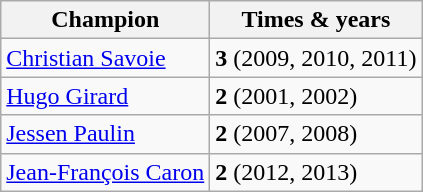<table class="wikitable">
<tr>
<th>Champion</th>
<th>Times & years</th>
</tr>
<tr>
<td> <a href='#'>Christian Savoie</a></td>
<td><strong>3</strong> (2009, 2010, 2011)</td>
</tr>
<tr>
<td> <a href='#'>Hugo Girard</a></td>
<td><strong>2</strong> (2001, 2002)</td>
</tr>
<tr>
<td> <a href='#'>Jessen Paulin</a></td>
<td><strong>2</strong> (2007, 2008)</td>
</tr>
<tr>
<td> <a href='#'>Jean-François Caron</a></td>
<td><strong>2</strong> (2012, 2013)</td>
</tr>
</table>
